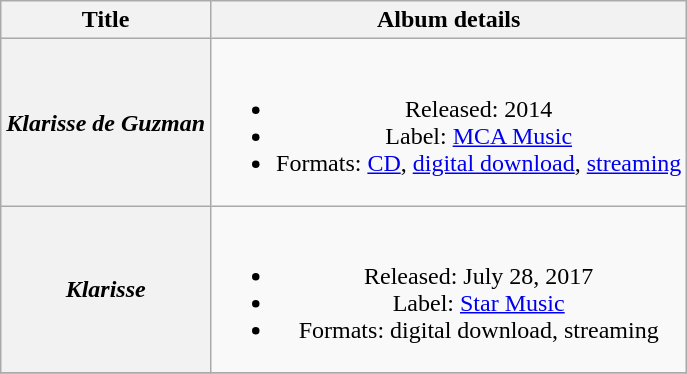<table class="wikitable plainrowheaders" style="text-align:center;">
<tr>
<th>Title</th>
<th>Album details</th>
</tr>
<tr>
<th scope="row"><em>Klarisse de Guzman</em></th>
<td><br><ul><li>Released: 2014</li><li>Label: <a href='#'>MCA Music</a></li><li>Formats: <a href='#'>CD</a>, <a href='#'>digital download</a>, <a href='#'>streaming</a></li></ul></td>
</tr>
<tr>
<th scope="row"><em>Klarisse</em></th>
<td><br><ul><li>Released: July 28, 2017</li><li>Label: <a href='#'>Star Music</a></li><li>Formats: digital download, streaming</li></ul></td>
</tr>
<tr>
</tr>
</table>
